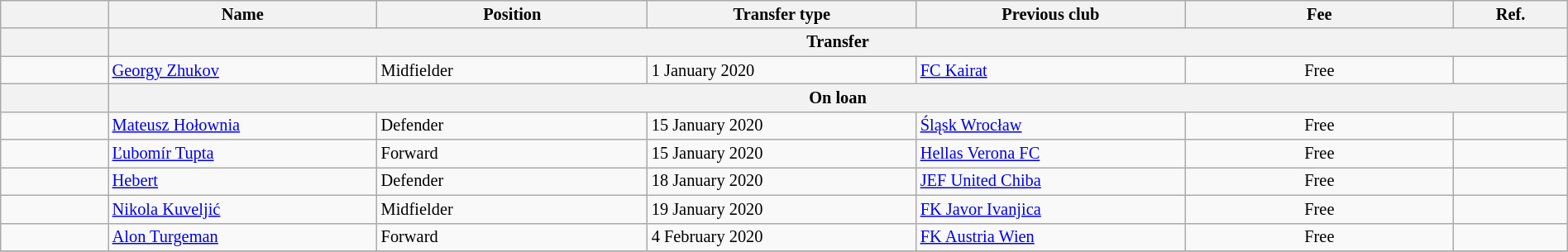<table class="wikitable" style="width:100%; font-size:85%;">
<tr>
<th width="2%"></th>
<th width="5%">Name</th>
<th width="5%">Position</th>
<th width="5%">Transfer type</th>
<th width="5%">Previous club</th>
<th width="5%">Fee</th>
<th width="2%">Ref.</th>
</tr>
<tr>
<th></th>
<th colspan="6" align="center">Transfer</th>
</tr>
<tr>
<td align=center></td>
<td align=left> <a href='#'>Georgy Zhukov</a></td>
<td align=left>Midfielder</td>
<td align=left>1 January 2020</td>
<td align=left> <a href='#'>FC Kairat</a></td>
<td align=center>Free</td>
<td></td>
</tr>
<tr>
<th></th>
<th colspan="6" align="center">On loan</th>
</tr>
<tr>
<td align=center></td>
<td align=left> <a href='#'>Mateusz Hołownia</a></td>
<td align=left>Defender</td>
<td align=left>15 January 2020</td>
<td align=left> <a href='#'>Śląsk Wrocław</a></td>
<td align=center>Free</td>
<td></td>
</tr>
<tr>
<td align=center></td>
<td align=left> <a href='#'>Ľubomír Tupta</a></td>
<td align=left>Forward</td>
<td align=left>15 January 2020</td>
<td align=left> <a href='#'>Hellas Verona FC</a></td>
<td align=center>Free</td>
<td></td>
</tr>
<tr>
<td align=center></td>
<td align=left> <a href='#'>Hebert</a></td>
<td align=left>Defender</td>
<td align=left>18 January 2020</td>
<td align=left> <a href='#'>JEF United Chiba</a></td>
<td align=center>Free</td>
<td></td>
</tr>
<tr>
<td align=center></td>
<td align=left> <a href='#'>Nikola Kuveljić</a></td>
<td align=left>Midfielder</td>
<td align=left>19 January 2020</td>
<td align=left> <a href='#'>FK Javor Ivanjica</a></td>
<td align=center>Free</td>
<td></td>
</tr>
<tr>
<td align=center></td>
<td align=left> <a href='#'>Alon Turgeman</a></td>
<td align=left>Forward</td>
<td align=left>4 February 2020</td>
<td align=left> <a href='#'>FK Austria Wien</a></td>
<td align=center>Free</td>
<td></td>
</tr>
<tr>
</tr>
</table>
